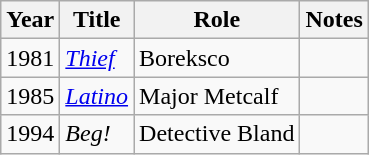<table class="wikitable">
<tr>
<th>Year</th>
<th>Title</th>
<th>Role</th>
<th>Notes</th>
</tr>
<tr>
<td>1981</td>
<td><em><a href='#'>Thief</a></em></td>
<td>Boreksco</td>
<td></td>
</tr>
<tr>
<td>1985</td>
<td><em><a href='#'>Latino</a></em></td>
<td>Major Metcalf</td>
<td></td>
</tr>
<tr>
<td>1994</td>
<td><em>Beg!</em></td>
<td>Detective Bland</td>
<td></td>
</tr>
</table>
